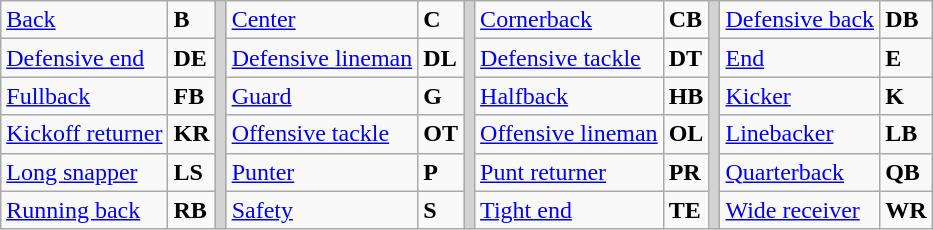<table class="wikitable">
<tr>
<td><a href='#'>Back</a></td>
<td><strong>B</strong></td>
<td rowSpan="6" style="background-color:lightgrey;"></td>
<td><a href='#'>Center</a></td>
<td><strong>C</strong></td>
<td rowSpan="6" style="background-color:lightgrey;"></td>
<td><a href='#'>Cornerback</a></td>
<td><strong>CB</strong></td>
<td rowSpan="6" style="background-color:lightgrey;"></td>
<td><a href='#'>Defensive back</a></td>
<td><strong>DB</strong></td>
</tr>
<tr>
<td><a href='#'>Defensive end</a></td>
<td><strong>DE</strong></td>
<td><a href='#'>Defensive lineman</a></td>
<td><strong>DL</strong></td>
<td><a href='#'>Defensive tackle</a></td>
<td><strong>DT</strong></td>
<td><a href='#'>End</a></td>
<td><strong>E</strong></td>
</tr>
<tr>
<td><a href='#'>Fullback</a></td>
<td><strong>FB</strong></td>
<td><a href='#'>Guard</a></td>
<td><strong>G</strong></td>
<td><a href='#'>Halfback</a></td>
<td><strong>HB</strong></td>
<td><a href='#'>Kicker</a></td>
<td><strong>K</strong></td>
</tr>
<tr>
<td><a href='#'>Kickoff returner</a></td>
<td><strong>KR</strong></td>
<td><a href='#'>Offensive tackle</a></td>
<td><strong>OT</strong></td>
<td><a href='#'>Offensive lineman</a></td>
<td><strong>OL</strong></td>
<td><a href='#'>Linebacker</a></td>
<td><strong>LB</strong></td>
</tr>
<tr>
<td><a href='#'>Long snapper</a></td>
<td><strong>LS</strong></td>
<td><a href='#'>Punter</a></td>
<td><strong>P</strong></td>
<td><a href='#'>Punt returner</a></td>
<td><strong>PR</strong></td>
<td><a href='#'>Quarterback</a></td>
<td><strong>QB</strong></td>
</tr>
<tr>
<td><a href='#'>Running back</a></td>
<td><strong>RB</strong></td>
<td><a href='#'>Safety</a></td>
<td><strong>S</strong></td>
<td><a href='#'>Tight end</a></td>
<td><strong>TE</strong></td>
<td><a href='#'>Wide receiver</a></td>
<td><strong>WR</strong></td>
</tr>
</table>
